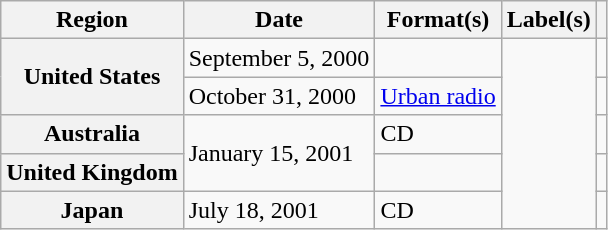<table class="wikitable plainrowheaders">
<tr>
<th scope="col">Region</th>
<th scope="col">Date</th>
<th scope="col">Format(s)</th>
<th scope="col">Label(s)</th>
<th scope="col"></th>
</tr>
<tr>
<th scope="row" rowspan="2">United States</th>
<td>September 5, 2000</td>
<td></td>
<td rowspan="5"></td>
<td></td>
</tr>
<tr>
<td>October 31, 2000</td>
<td><a href='#'>Urban radio</a></td>
<td></td>
</tr>
<tr>
<th scope="row">Australia</th>
<td rowspan="2">January 15, 2001</td>
<td>CD</td>
<td></td>
</tr>
<tr>
<th scope="row">United Kingdom</th>
<td></td>
<td></td>
</tr>
<tr>
<th scope="row">Japan</th>
<td>July 18, 2001</td>
<td>CD</td>
<td></td>
</tr>
</table>
